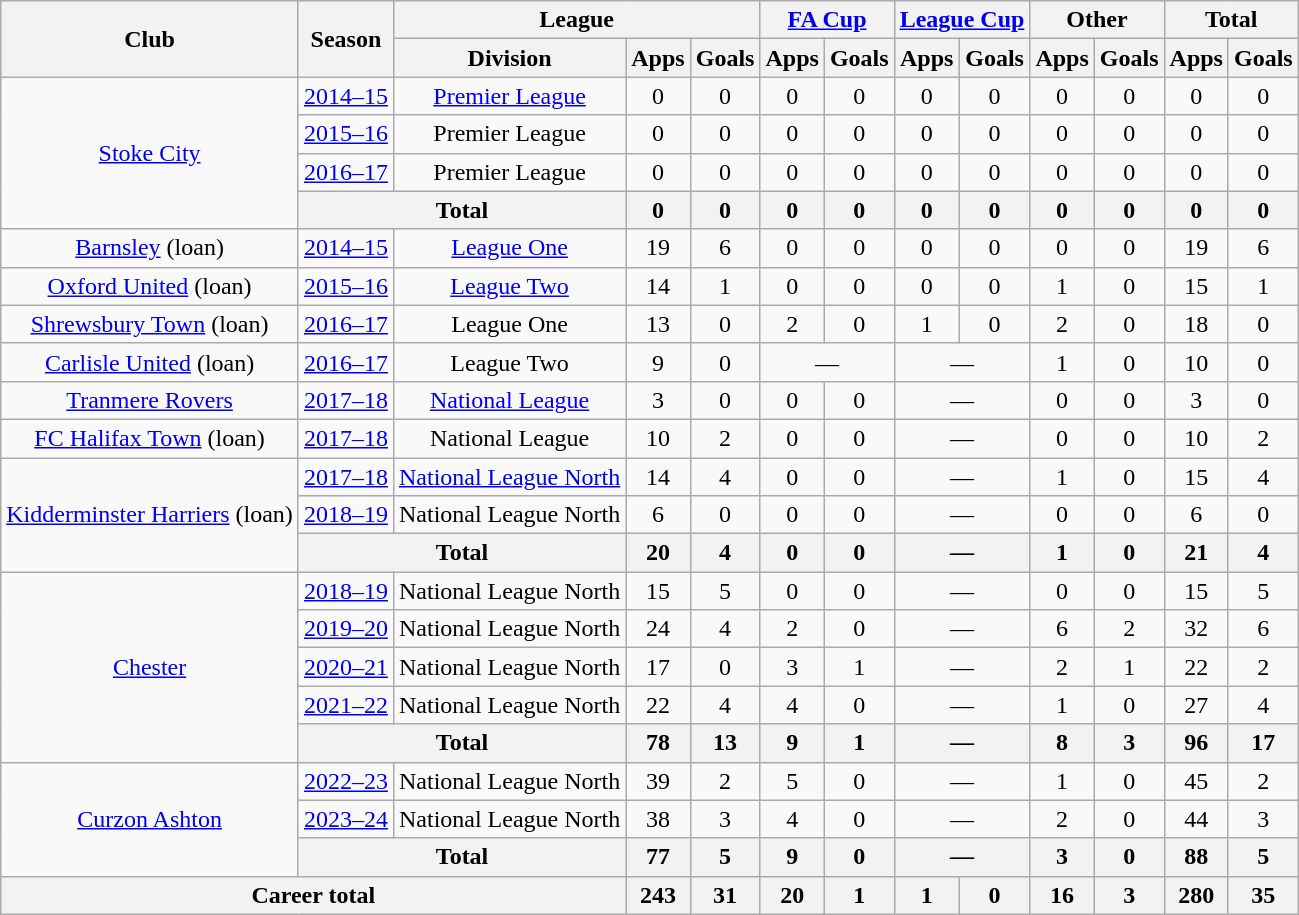<table class="wikitable" style="text-align: center">
<tr>
<th rowspan="2">Club</th>
<th rowspan="2">Season</th>
<th colspan="3">League</th>
<th colspan="2"><a href='#'>FA Cup</a></th>
<th colspan="2"><a href='#'>League Cup</a></th>
<th colspan="2">Other</th>
<th colspan="2">Total</th>
</tr>
<tr>
<th>Division</th>
<th>Apps</th>
<th>Goals</th>
<th>Apps</th>
<th>Goals</th>
<th>Apps</th>
<th>Goals</th>
<th>Apps</th>
<th>Goals</th>
<th>Apps</th>
<th>Goals</th>
</tr>
<tr>
<td rowspan="4"><a href='#'>Stoke City</a></td>
<td><a href='#'>2014–15</a></td>
<td><a href='#'>Premier League</a></td>
<td>0</td>
<td>0</td>
<td>0</td>
<td>0</td>
<td>0</td>
<td>0</td>
<td>0</td>
<td>0</td>
<td>0</td>
<td>0</td>
</tr>
<tr>
<td><a href='#'>2015–16</a></td>
<td>Premier League</td>
<td>0</td>
<td>0</td>
<td>0</td>
<td>0</td>
<td>0</td>
<td>0</td>
<td>0</td>
<td>0</td>
<td>0</td>
<td>0</td>
</tr>
<tr>
<td><a href='#'>2016–17</a></td>
<td>Premier League</td>
<td>0</td>
<td>0</td>
<td>0</td>
<td>0</td>
<td>0</td>
<td>0</td>
<td>0</td>
<td>0</td>
<td>0</td>
<td>0</td>
</tr>
<tr>
<th colspan="2">Total</th>
<th>0</th>
<th>0</th>
<th>0</th>
<th>0</th>
<th>0</th>
<th>0</th>
<th>0</th>
<th>0</th>
<th>0</th>
<th>0</th>
</tr>
<tr>
<td><a href='#'>Barnsley</a> (loan)</td>
<td><a href='#'>2014–15</a></td>
<td><a href='#'>League One</a></td>
<td>19</td>
<td>6</td>
<td>0</td>
<td>0</td>
<td>0</td>
<td>0</td>
<td>0</td>
<td>0</td>
<td>19</td>
<td>6</td>
</tr>
<tr>
<td><a href='#'>Oxford United</a> (loan)</td>
<td><a href='#'>2015–16</a></td>
<td><a href='#'>League Two</a></td>
<td>14</td>
<td>1</td>
<td>0</td>
<td>0</td>
<td>0</td>
<td>0</td>
<td>1</td>
<td>0</td>
<td>15</td>
<td>1</td>
</tr>
<tr>
<td><a href='#'>Shrewsbury Town</a> (loan)</td>
<td><a href='#'>2016–17</a></td>
<td>League One</td>
<td>13</td>
<td>0</td>
<td>2</td>
<td>0</td>
<td>1</td>
<td>0</td>
<td>2</td>
<td>0</td>
<td>18</td>
<td>0</td>
</tr>
<tr>
<td><a href='#'>Carlisle United</a> (loan)</td>
<td><a href='#'>2016–17</a></td>
<td>League Two</td>
<td>9</td>
<td>0</td>
<td colspan="2">—</td>
<td colspan="2">—</td>
<td>1</td>
<td>0</td>
<td>10</td>
<td>0</td>
</tr>
<tr>
<td><a href='#'>Tranmere Rovers</a></td>
<td><a href='#'>2017–18</a></td>
<td><a href='#'>National League</a></td>
<td>3</td>
<td>0</td>
<td>0</td>
<td>0</td>
<td colspan="2">—</td>
<td>0</td>
<td>0</td>
<td>3</td>
<td>0</td>
</tr>
<tr>
<td><a href='#'>FC Halifax Town</a> (loan)</td>
<td><a href='#'>2017–18</a></td>
<td>National League</td>
<td>10</td>
<td>2</td>
<td>0</td>
<td>0</td>
<td colspan="2">—</td>
<td>0</td>
<td>0</td>
<td>10</td>
<td>2</td>
</tr>
<tr>
<td rowspan=3><a href='#'>Kidderminster Harriers</a> (loan)</td>
<td><a href='#'>2017–18</a></td>
<td><a href='#'>National League North</a></td>
<td>14</td>
<td>4</td>
<td>0</td>
<td>0</td>
<td colspan="2">—</td>
<td>1</td>
<td>0</td>
<td>15</td>
<td>4</td>
</tr>
<tr>
<td><a href='#'>2018–19</a></td>
<td>National League North</td>
<td>6</td>
<td>0</td>
<td>0</td>
<td>0</td>
<td colspan="2">—</td>
<td>0</td>
<td>0</td>
<td>6</td>
<td>0</td>
</tr>
<tr>
<th colspan="2">Total</th>
<th>20</th>
<th>4</th>
<th>0</th>
<th>0</th>
<th colspan="2">—</th>
<th>1</th>
<th>0</th>
<th>21</th>
<th>4</th>
</tr>
<tr>
<td rowspan=5><a href='#'>Chester</a></td>
<td><a href='#'>2018–19</a></td>
<td>National League North</td>
<td>15</td>
<td>5</td>
<td>0</td>
<td>0</td>
<td colspan="2">—</td>
<td>0</td>
<td>0</td>
<td>15</td>
<td>5</td>
</tr>
<tr>
<td><a href='#'>2019–20</a></td>
<td>National League North</td>
<td>24</td>
<td>4</td>
<td>2</td>
<td>0</td>
<td colspan="2">—</td>
<td>6</td>
<td>2</td>
<td>32</td>
<td>6</td>
</tr>
<tr>
<td><a href='#'>2020–21</a></td>
<td>National League North</td>
<td>17</td>
<td>0</td>
<td>3</td>
<td>1</td>
<td colspan="2">—</td>
<td>2</td>
<td>1</td>
<td>22</td>
<td>2</td>
</tr>
<tr>
<td><a href='#'>2021–22</a></td>
<td>National League North</td>
<td>22</td>
<td>4</td>
<td>4</td>
<td>0</td>
<td colspan="2">—</td>
<td>1</td>
<td>0</td>
<td>27</td>
<td>4</td>
</tr>
<tr>
<th colspan=2>Total</th>
<th>78</th>
<th>13</th>
<th>9</th>
<th>1</th>
<th colspan="2">—</th>
<th>8</th>
<th>3</th>
<th>96</th>
<th>17</th>
</tr>
<tr>
<td rowspan=3><a href='#'>Curzon Ashton</a></td>
<td><a href='#'>2022–23</a></td>
<td>National League North</td>
<td>39</td>
<td>2</td>
<td>5</td>
<td>0</td>
<td colspan="2">—</td>
<td>1</td>
<td>0</td>
<td>45</td>
<td>2</td>
</tr>
<tr>
<td><a href='#'>2023–24</a></td>
<td>National League North</td>
<td>38</td>
<td>3</td>
<td>4</td>
<td>0</td>
<td colspan="2">—</td>
<td>2</td>
<td>0</td>
<td>44</td>
<td>3</td>
</tr>
<tr>
<th colspan=2>Total</th>
<th>77</th>
<th>5</th>
<th>9</th>
<th>0</th>
<th colspan="2">—</th>
<th>3</th>
<th>0</th>
<th>88</th>
<th>5</th>
</tr>
<tr>
<th colspan="3">Career total</th>
<th>243</th>
<th>31</th>
<th>20</th>
<th>1</th>
<th>1</th>
<th>0</th>
<th>16</th>
<th>3</th>
<th>280</th>
<th>35</th>
</tr>
</table>
